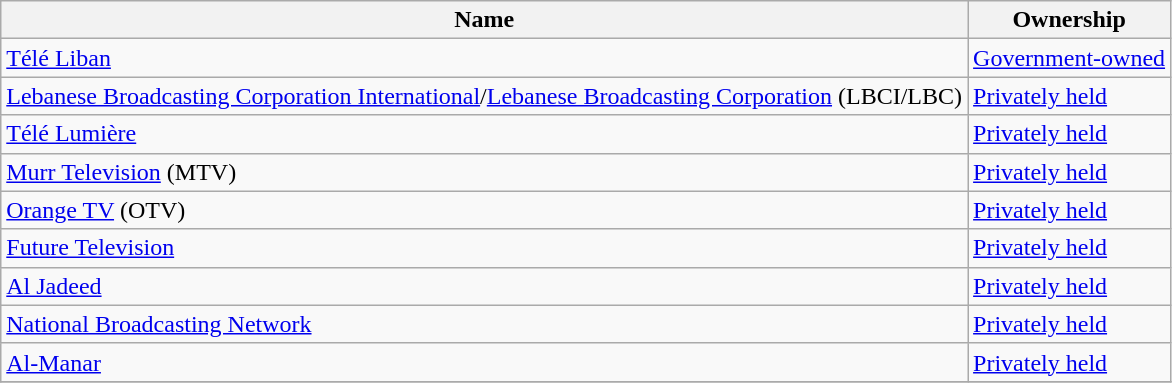<table class="wikitable sortable" border="1">
<tr>
<th scope="col">Name</th>
<th scope="col">Ownership</th>
</tr>
<tr>
<td><a href='#'>Télé Liban</a></td>
<td><a href='#'>Government-owned</a></td>
</tr>
<tr>
<td><a href='#'>Lebanese Broadcasting Corporation International</a>/<a href='#'>Lebanese Broadcasting Corporation</a> (LBCI/LBC)</td>
<td><a href='#'>Privately held</a></td>
</tr>
<tr>
<td><a href='#'>Télé Lumière</a></td>
<td><a href='#'>Privately held</a></td>
</tr>
<tr>
<td><a href='#'>Murr Television</a> (MTV)</td>
<td><a href='#'>Privately held</a></td>
</tr>
<tr>
<td><a href='#'>Orange TV</a> (OTV)</td>
<td><a href='#'>Privately held</a></td>
</tr>
<tr>
<td><a href='#'>Future Television</a></td>
<td><a href='#'>Privately held</a></td>
</tr>
<tr>
<td><a href='#'>Al Jadeed</a></td>
<td><a href='#'>Privately held</a></td>
</tr>
<tr>
<td><a href='#'>National Broadcasting Network</a></td>
<td><a href='#'>Privately held</a></td>
</tr>
<tr>
<td><a href='#'>Al-Manar</a></td>
<td><a href='#'>Privately held</a></td>
</tr>
<tr>
</tr>
</table>
